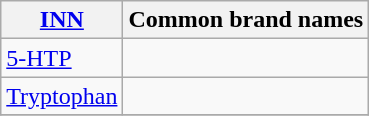<table class="wikitable">
<tr>
<th><a href='#'>INN</a></th>
<th>Common brand names</th>
</tr>
<tr>
<td><a href='#'>5-HTP</a></td>
<td></td>
</tr>
<tr>
<td><a href='#'>Tryptophan</a></td>
<td></td>
</tr>
<tr>
</tr>
</table>
